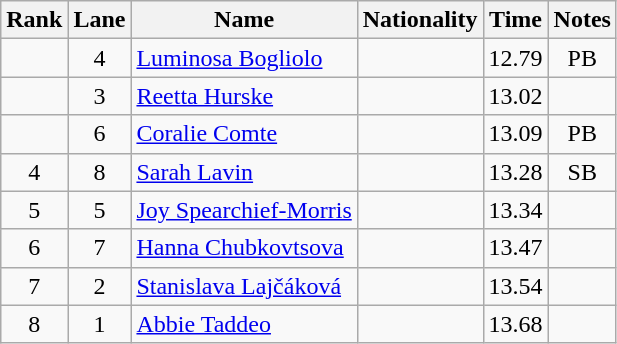<table class="wikitable sortable" style="text-align:center">
<tr>
<th>Rank</th>
<th>Lane</th>
<th>Name</th>
<th>Nationality</th>
<th>Time</th>
<th>Notes</th>
</tr>
<tr>
<td></td>
<td>4</td>
<td align=left><a href='#'>Luminosa Bogliolo</a></td>
<td align=left></td>
<td>12.79</td>
<td>PB</td>
</tr>
<tr>
<td></td>
<td>3</td>
<td align=left><a href='#'>Reetta Hurske</a></td>
<td align=left></td>
<td>13.02</td>
<td></td>
</tr>
<tr>
<td></td>
<td>6</td>
<td align=left><a href='#'>Coralie Comte</a></td>
<td align=left></td>
<td>13.09</td>
<td>PB</td>
</tr>
<tr>
<td>4</td>
<td>8</td>
<td align=left><a href='#'>Sarah Lavin</a></td>
<td align=left></td>
<td>13.28</td>
<td>SB</td>
</tr>
<tr>
<td>5</td>
<td>5</td>
<td align=left><a href='#'>Joy Spearchief-Morris</a></td>
<td align=left></td>
<td>13.34</td>
<td></td>
</tr>
<tr>
<td>6</td>
<td>7</td>
<td align=left><a href='#'>Hanna Chubkovtsova</a></td>
<td align=left></td>
<td>13.47</td>
<td></td>
</tr>
<tr>
<td>7</td>
<td>2</td>
<td align=left><a href='#'>Stanislava Lajčáková</a></td>
<td align=left></td>
<td>13.54</td>
<td></td>
</tr>
<tr>
<td>8</td>
<td>1</td>
<td align=left><a href='#'>Abbie Taddeo</a></td>
<td align=left></td>
<td>13.68</td>
<td></td>
</tr>
</table>
